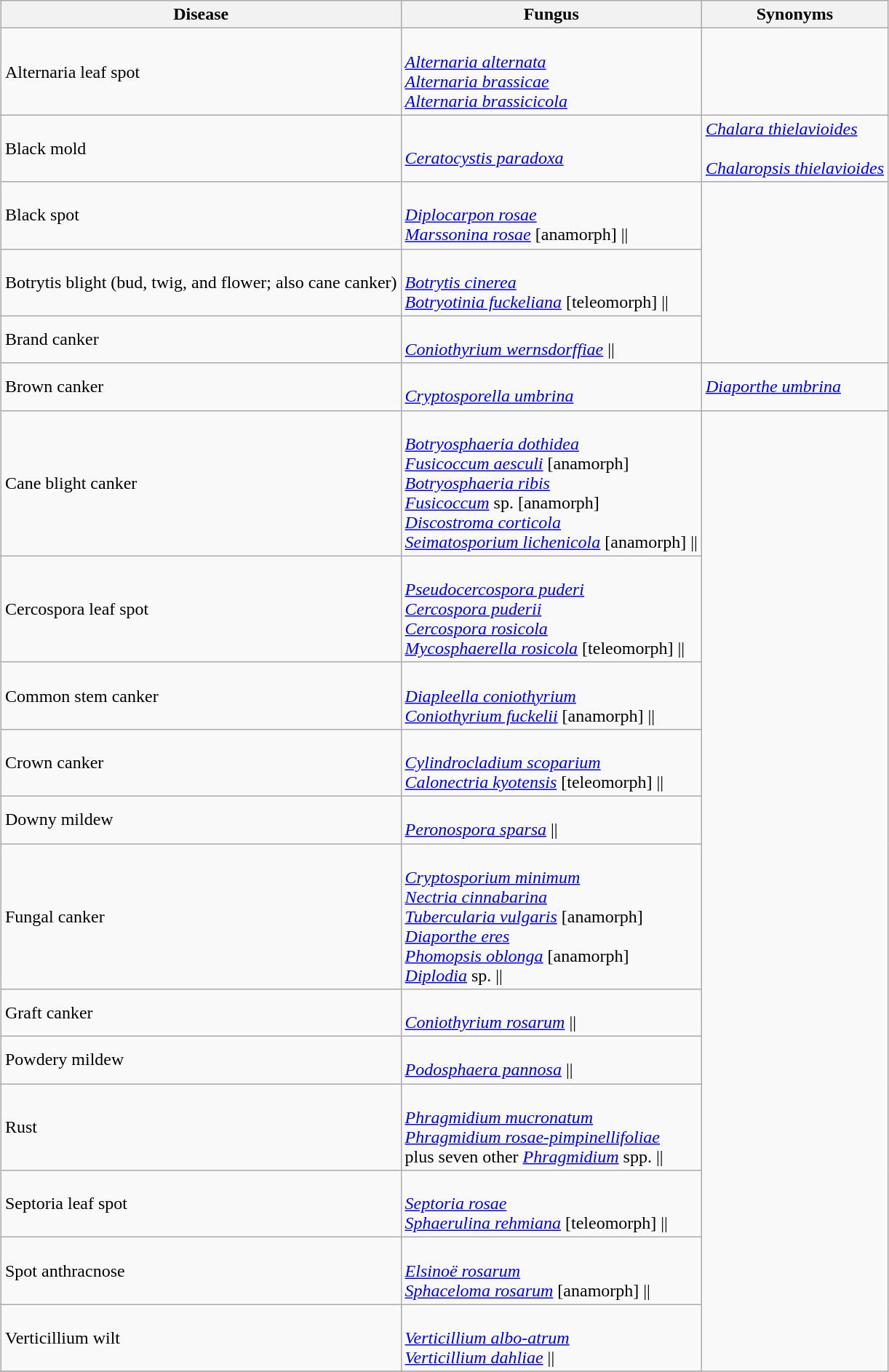<table class="wikitable collapsible collapsed"  style="margin: 1em auto 1em auto; clear">
<tr>
<th>Disease</th>
<th>Fungus</th>
<th>Synonyms</th>
</tr>
<tr>
<td>Alternaria leaf spot</td>
<td><br><em><a href='#'>Alternaria alternata</a></em><br>
<em><a href='#'>Alternaria brassicae</a></em> <br>
<em><a href='#'>Alternaria brassicicola</a></em></td>
</tr>
<tr>
<td>Black mold</td>
<td><br><em><a href='#'>Ceratocystis paradoxa</a></em></td>
<td><em><a href='#'>Chalara thielavioides</a></em> <br><br><em><a href='#'>Chalaropsis thielavioides</a></em></td>
</tr>
<tr>
<td>Black spot</td>
<td><br><em><a href='#'>Diplocarpon rosae</a></em><br>
<em><a href='#'>Marssonina rosae</a></em> [anamorph] ||</td>
</tr>
<tr>
<td>Botrytis blight (bud, twig, and flower; also cane canker)</td>
<td><br><em><a href='#'>Botrytis cinerea</a></em><br>
<em><a href='#'>Botryotinia fuckeliana</a></em> [teleomorph] ||</td>
</tr>
<tr>
<td>Brand canker</td>
<td><br><em><a href='#'>Coniothyrium wernsdorffiae</a></em> ||</td>
</tr>
<tr>
<td>Brown canker</td>
<td><br><em><a href='#'>Cryptosporella umbrina</a></em></td>
<td><em><a href='#'>Diaporthe umbrina</a></em></td>
</tr>
<tr>
<td>Cane blight canker</td>
<td><br><em><a href='#'>Botryosphaeria dothidea</a></em><br>
<em><a href='#'>Fusicoccum aesculi</a></em> [anamorph]<br>
<em><a href='#'>Botryosphaeria ribis</a></em><br>
<em><a href='#'>Fusicoccum</a></em> sp. [anamorph] <br>
<em><a href='#'>Discostroma corticola</a></em><br>
<em><a href='#'>Seimatosporium lichenicola</a></em> [anamorph] ||</td>
</tr>
<tr>
<td>Cercospora leaf spot</td>
<td><br><em><a href='#'>Pseudocercospora puderi</a></em> <br>
<em><a href='#'>Cercospora puderii</a></em><br>
<em><a href='#'>Cercospora rosicola</a></em><br>
<em><a href='#'>Mycosphaerella rosicola</a></em> [teleomorph] ||</td>
</tr>
<tr>
<td>Common stem canker</td>
<td><br><em><a href='#'>Diapleella coniothyrium</a></em><br>
<em><a href='#'>Coniothyrium fuckelii</a></em> [anamorph] ||</td>
</tr>
<tr>
<td>Crown canker</td>
<td><br><em><a href='#'>Cylindrocladium scoparium</a></em><br>
<em><a href='#'>Calonectria kyotensis</a></em> [teleomorph] ||</td>
</tr>
<tr>
<td>Downy mildew</td>
<td><br><em><a href='#'>Peronospora sparsa</a></em> ||</td>
</tr>
<tr>
<td>Fungal canker</td>
<td><br><em><a href='#'>Cryptosporium minimum</a></em><br>
<em><a href='#'>Nectria cinnabarina</a></em><br>
<em><a href='#'>Tubercularia vulgaris</a></em> [anamorph]<br>
<em><a href='#'>Diaporthe eres</a></em><br>
<em><a href='#'>Phomopsis oblonga</a></em> [anamorph]<br>
<em><a href='#'>Diplodia</a></em> sp. ||</td>
</tr>
<tr>
<td>Graft canker</td>
<td><br><em><a href='#'>Coniothyrium rosarum</a></em> ||</td>
</tr>
<tr>
<td>Powdery mildew</td>
<td><br><em><a href='#'>Podosphaera pannosa</a></em> ||</td>
</tr>
<tr>
<td>Rust</td>
<td><br><em><a href='#'>Phragmidium mucronatum</a></em><br>
<em><a href='#'>Phragmidium rosae-pimpinellifoliae</a></em> <br> 
plus seven other <em><a href='#'>Phragmidium</a></em> spp. ||</td>
</tr>
<tr>
<td>Septoria leaf spot</td>
<td><br><em><a href='#'>Septoria rosae</a></em><br>
<em><a href='#'>Sphaerulina rehmiana</a></em> [teleomorph] ||</td>
</tr>
<tr>
<td>Spot anthracnose</td>
<td><br><em><a href='#'>Elsinoë rosarum</a></em><br>
<em><a href='#'>Sphaceloma rosarum</a></em> [anamorph] ||</td>
</tr>
<tr>
<td>Verticillium wilt</td>
<td><br><em><a href='#'>Verticillium albo-atrum</a></em><br>
<em><a href='#'>Verticillium dahliae</a></em> ||</td>
</tr>
<tr>
</tr>
</table>
